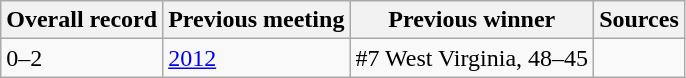<table class="wikitable">
<tr>
<th>Overall record</th>
<th>Previous meeting</th>
<th>Previous winner</th>
<th>Sources</th>
</tr>
<tr>
<td>0–2</td>
<td><a href='#'>2012</a></td>
<td>#7 West Virginia, 48–45</td>
<td></td>
</tr>
</table>
